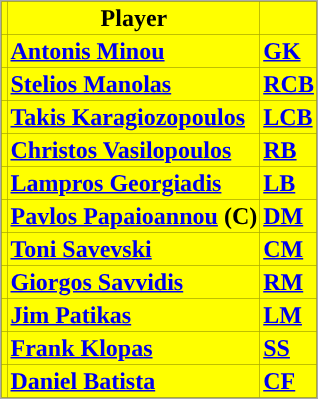<table class="toccolours" border="0" cellpadding="2" cellspacing="0" align="center" style="margin: 0.5em 0 1em 1em; background: #000000; border: 1px #aaaaaa solid;">
<tr bgcolor=#FFFF00>
<th></th>
<th>Player</th>
<th></th>
</tr>
<tr bgcolor=#FFFF00>
<td></td>
<td><a href='#'><span><strong>Antonis Minou</strong></span></a></td>
<td><a href='#'><strong>GK</strong></a></td>
</tr>
<tr bgcolor=#FFFF00>
<td></td>
<td><a href='#'><span><strong>Stelios Manolas</strong></span></a></td>
<td><a href='#'><strong>RCB</strong></a></td>
</tr>
<tr bgcolor=#FFFF00>
<td></td>
<td><a href='#'><span><strong>Takis Karagiozopoulos</strong></span></a></td>
<td><a href='#'><strong>LCB</strong></a></td>
</tr>
<tr bgcolor=#FFFF00>
<td></td>
<td><a href='#'><span><strong>Christos Vasilopoulos</strong></span></a></td>
<td><a href='#'><strong>RB</strong></a></td>
</tr>
<tr bgcolor=#FFFF00>
<td></td>
<td><a href='#'><span><strong>Lampros Georgiadis</strong></span></a></td>
<td><a href='#'><strong>LB</strong></a></td>
</tr>
<tr bgcolor=#FFFF00>
<td></td>
<td><a href='#'><span><strong>Pavlos Papaioannou</strong></span></a> <strong>(C)</strong></td>
<td><a href='#'><strong>DM</strong></a></td>
</tr>
<tr bgcolor=#FFFF00>
<td></td>
<td><a href='#'><span><strong>Toni Savevski</strong></span></a></td>
<td><a href='#'><strong>CM</strong></a></td>
</tr>
<tr bgcolor=#FFFF00>
<td></td>
<td><a href='#'><span><strong>Giorgos Savvidis</strong></span></a></td>
<td><a href='#'><strong>RM</strong></a></td>
</tr>
<tr bgcolor=#FFFF00>
<td></td>
<td><a href='#'><span><strong>Jim Patikas</strong></span></a></td>
<td><a href='#'><strong>LM</strong></a></td>
</tr>
<tr bgcolor=#FFFF00>
<td></td>
<td><a href='#'><span><strong>Frank Klopas</strong></span></a></td>
<td><a href='#'><strong>SS</strong></a></td>
</tr>
<tr bgcolor=#FFFF00>
<td></td>
<td><a href='#'><span><strong>Daniel Batista</strong></span></a></td>
<td><a href='#'><strong>CF</strong></a></td>
</tr>
</table>
